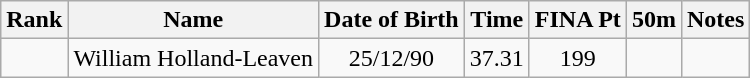<table class="wikitable sortable" style="text-align:center">
<tr>
<th>Rank</th>
<th>Name</th>
<th>Date of Birth</th>
<th>Time</th>
<th>FINA Pt</th>
<th>50m</th>
<th>Notes</th>
</tr>
<tr>
<td></td>
<td align=left> William Holland-Leaven</td>
<td>25/12/90</td>
<td>37.31</td>
<td>199</td>
<td></td>
</tr>
</table>
